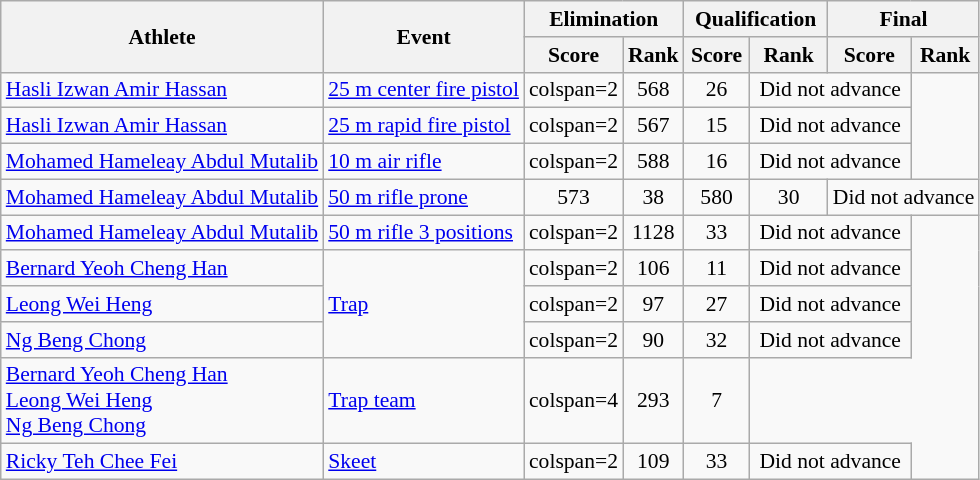<table class=wikitable style="text-align:center; font-size:90%">
<tr>
<th rowspan=2>Athlete</th>
<th rowspan=2>Event</th>
<th colspan=2>Elimination</th>
<th colspan=2>Qualification</th>
<th colspan=2>Final</th>
</tr>
<tr>
<th>Score</th>
<th>Rank</th>
<th>Score</th>
<th>Rank</th>
<th>Score</th>
<th>Rank</th>
</tr>
<tr>
<td align=left><a href='#'>Hasli Izwan Amir Hassan</a></td>
<td align=left><a href='#'>25 m center fire pistol</a></td>
<td>colspan=2 </td>
<td>568</td>
<td>26</td>
<td colspan=2>Did not advance</td>
</tr>
<tr>
<td align=left><a href='#'>Hasli Izwan Amir Hassan</a></td>
<td align=left><a href='#'>25 m rapid fire pistol</a></td>
<td>colspan=2 </td>
<td>567</td>
<td>15</td>
<td colspan=2>Did not advance</td>
</tr>
<tr>
<td align=left><a href='#'>Mohamed Hameleay Abdul Mutalib</a></td>
<td align=left><a href='#'>10 m air rifle</a></td>
<td>colspan=2 </td>
<td>588</td>
<td>16</td>
<td colspan=2>Did not advance</td>
</tr>
<tr>
<td align=left><a href='#'>Mohamed Hameleay Abdul Mutalib</a></td>
<td align=left><a href='#'>50 m rifle prone</a></td>
<td>573</td>
<td>38</td>
<td>580</td>
<td>30</td>
<td colspan=2>Did not advance</td>
</tr>
<tr>
<td align=left><a href='#'>Mohamed Hameleay Abdul Mutalib</a></td>
<td align=left><a href='#'>50 m rifle 3 positions</a></td>
<td>colspan=2 </td>
<td>1128</td>
<td>33</td>
<td colspan=2>Did not advance</td>
</tr>
<tr>
<td align=left><a href='#'>Bernard Yeoh Cheng Han</a></td>
<td rowspan=3 align=left><a href='#'>Trap</a></td>
<td>colspan=2 </td>
<td>106</td>
<td>11</td>
<td colspan=2>Did not advance</td>
</tr>
<tr>
<td align=left><a href='#'>Leong Wei Heng</a></td>
<td>colspan=2 </td>
<td>97</td>
<td>27</td>
<td colspan=2>Did not advance</td>
</tr>
<tr>
<td align=left><a href='#'>Ng Beng Chong</a></td>
<td>colspan=2 </td>
<td>90</td>
<td>32</td>
<td colspan=2>Did not advance</td>
</tr>
<tr>
<td align=left><a href='#'>Bernard Yeoh Cheng Han</a><br><a href='#'>Leong Wei Heng</a><br><a href='#'>Ng Beng Chong</a></td>
<td align=left><a href='#'>Trap team</a></td>
<td>colspan=4 </td>
<td>293</td>
<td>7</td>
</tr>
<tr>
<td align=left><a href='#'>Ricky Teh Chee Fei</a></td>
<td align=left><a href='#'>Skeet</a></td>
<td>colspan=2 </td>
<td>109</td>
<td>33</td>
<td colspan=2>Did not advance</td>
</tr>
</table>
